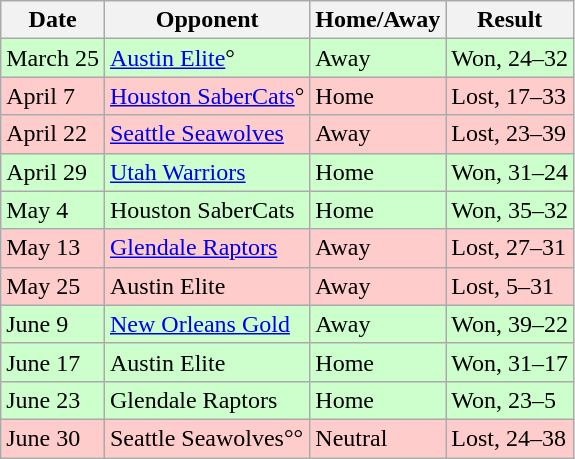<table class="wikitable">
<tr>
<th>Date</th>
<th>Opponent</th>
<th>Home/Away</th>
<th>Result</th>
</tr>
<tr bgcolor="#CCFFCC">
<td>March 25</td>
<td><a href='#'>Austin Elite</a>°</td>
<td>Away</td>
<td>Won, 24–32</td>
</tr>
<tr bgcolor="#FFCCCC">
<td>April 7</td>
<td><a href='#'>Houston SaberCats</a>°</td>
<td>Home</td>
<td>Lost, 17–33</td>
</tr>
<tr bgcolor="#FFCCCC">
<td>April 22</td>
<td><a href='#'>Seattle Seawolves</a></td>
<td>Away</td>
<td>Lost, 23–39</td>
</tr>
<tr bgcolor="#CCFFCC">
<td>April 29</td>
<td><a href='#'>Utah Warriors</a></td>
<td>Home</td>
<td>Won, 31–24</td>
</tr>
<tr bgcolor="#CCFFCC">
<td>May 4</td>
<td>Houston SaberCats</td>
<td>Home</td>
<td>Won, 35–32</td>
</tr>
<tr bgcolor="#FFCCCC">
<td>May 13</td>
<td><a href='#'>Glendale Raptors</a></td>
<td>Away</td>
<td>Lost, 27–31</td>
</tr>
<tr bgcolor="#FFCCCC">
<td>May 25</td>
<td>Austin Elite</td>
<td>Away</td>
<td>Lost, 5–31</td>
</tr>
<tr bgcolor="#CCFFCC">
<td>June 9</td>
<td><a href='#'>New Orleans Gold</a></td>
<td>Away</td>
<td>Won, 39–22</td>
</tr>
<tr bgcolor="#CCFFCC">
<td>June 17</td>
<td>Austin Elite</td>
<td>Home</td>
<td>Won, 31–17</td>
</tr>
<tr bgcolor="#CCFFCC">
<td>June 23</td>
<td>Glendale Raptors</td>
<td>Home</td>
<td>Won, 23–5</td>
</tr>
<tr bgcolor="#FFCCCC">
<td>June 30</td>
<td>Seattle Seawolves°°</td>
<td>Neutral</td>
<td>Lost, 24–38</td>
</tr>
</table>
